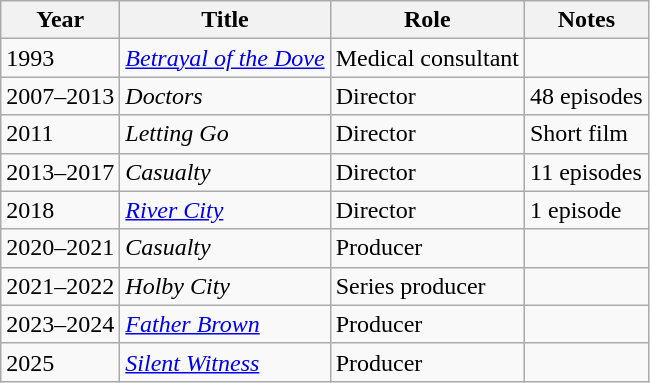<table class="wikitable">
<tr>
<th>Year</th>
<th>Title</th>
<th>Role</th>
<th>Notes</th>
</tr>
<tr>
<td>1993</td>
<td><em><a href='#'>Betrayal of the Dove</a></em></td>
<td>Medical consultant</td>
<td></td>
</tr>
<tr>
<td>2007–2013</td>
<td><em>Doctors</em></td>
<td>Director</td>
<td>48 episodes</td>
</tr>
<tr>
<td>2011</td>
<td><em>Letting Go</em></td>
<td>Director</td>
<td>Short film</td>
</tr>
<tr>
<td>2013–2017</td>
<td><em>Casualty</em></td>
<td>Director</td>
<td>11 episodes</td>
</tr>
<tr>
<td>2018</td>
<td><em><a href='#'>River City</a></em></td>
<td>Director</td>
<td>1 episode</td>
</tr>
<tr>
<td>2020–2021</td>
<td><em>Casualty</em></td>
<td>Producer</td>
<td></td>
</tr>
<tr>
<td>2021–2022</td>
<td><em>Holby City</em></td>
<td>Series producer</td>
<td></td>
</tr>
<tr>
<td>2023–2024</td>
<td><em><a href='#'>Father Brown</a></em></td>
<td>Producer</td>
<td></td>
</tr>
<tr>
<td>2025</td>
<td><em><a href='#'>Silent Witness</a></em></td>
<td>Producer</td>
<td></td>
</tr>
</table>
